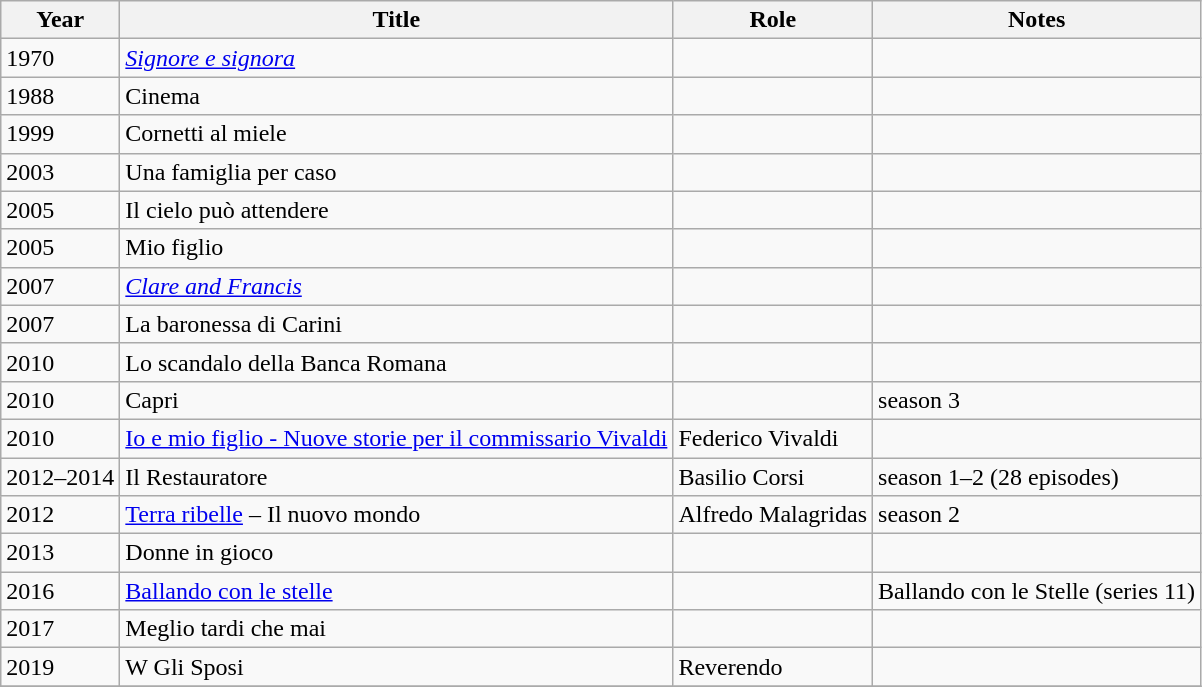<table class="wikitable sortable">
<tr>
<th>Year</th>
<th>Title</th>
<th>Role</th>
<th class="unsortable">Notes</th>
</tr>
<tr>
<td>1970</td>
<td><em><a href='#'>Signore e signora</a></em></td>
<td></td>
<td></td>
</tr>
<tr>
<td>1988</td>
<td>Cinema</td>
<td></td>
</tr>
<tr>
<td>1999</td>
<td>Cornetti al miele</td>
<td></td>
<td></td>
</tr>
<tr>
<td>2003</td>
<td>Una famiglia per caso</td>
<td></td>
<td></td>
</tr>
<tr>
<td>2005</td>
<td>Il cielo può attendere</td>
<td></td>
<td></td>
</tr>
<tr>
<td>2005</td>
<td>Mio figlio</td>
<td></td>
<td></td>
</tr>
<tr>
<td>2007</td>
<td><em><a href='#'>Clare and Francis</a></em></td>
<td></td>
<td></td>
</tr>
<tr>
<td>2007</td>
<td>La baronessa di Carini</td>
<td></td>
<td></td>
</tr>
<tr>
<td>2010</td>
<td>Lo scandalo della Banca Romana</td>
<td></td>
<td></td>
</tr>
<tr>
<td>2010</td>
<td>Capri</td>
<td></td>
<td>season 3</td>
</tr>
<tr>
<td>2010</td>
<td><a href='#'>Io e mio figlio - Nuove storie per il commissario Vivaldi</a></td>
<td>Federico Vivaldi</td>
<td></td>
</tr>
<tr>
<td>2012–2014</td>
<td>Il Restauratore</td>
<td>Basilio Corsi</td>
<td>season 1–2 (28 episodes)</td>
</tr>
<tr>
<td>2012</td>
<td><a href='#'>Terra ribelle</a> – Il nuovo mondo</td>
<td>Alfredo Malagridas</td>
<td>season 2</td>
</tr>
<tr>
<td>2013</td>
<td>Donne in gioco</td>
<td></td>
<td></td>
</tr>
<tr>
<td>2016</td>
<td><a href='#'>Ballando con le stelle</a></td>
<td></td>
<td>Ballando con le Stelle (series 11)</td>
</tr>
<tr>
<td>2017</td>
<td>Meglio tardi che mai</td>
<td></td>
<td></td>
</tr>
<tr>
<td>2019</td>
<td>W Gli Sposi</td>
<td>Reverendo</td>
<td></td>
</tr>
<tr>
</tr>
</table>
